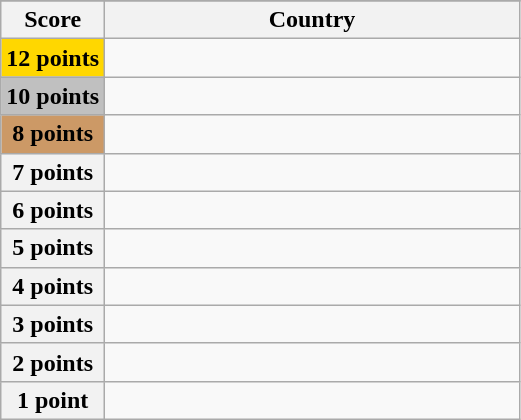<table class="wikitable">
<tr>
</tr>
<tr>
<th scope="col" width="20%">Score</th>
<th scope="col">Country</th>
</tr>
<tr>
<th scope="row" style="background:gold">12 points</th>
<td></td>
</tr>
<tr>
<th scope="row" style="background:silver">10 points</th>
<td></td>
</tr>
<tr>
<th scope="row" style="background:#CC9966">8 points</th>
<td></td>
</tr>
<tr>
<th scope="row">7 points</th>
<td></td>
</tr>
<tr>
<th scope="row">6 points</th>
<td></td>
</tr>
<tr>
<th scope="row">5 points</th>
<td></td>
</tr>
<tr>
<th scope="row">4 points</th>
<td></td>
</tr>
<tr>
<th scope="row">3 points</th>
<td></td>
</tr>
<tr>
<th scope="row">2 points</th>
<td></td>
</tr>
<tr>
<th scope="row">1 point</th>
<td></td>
</tr>
</table>
